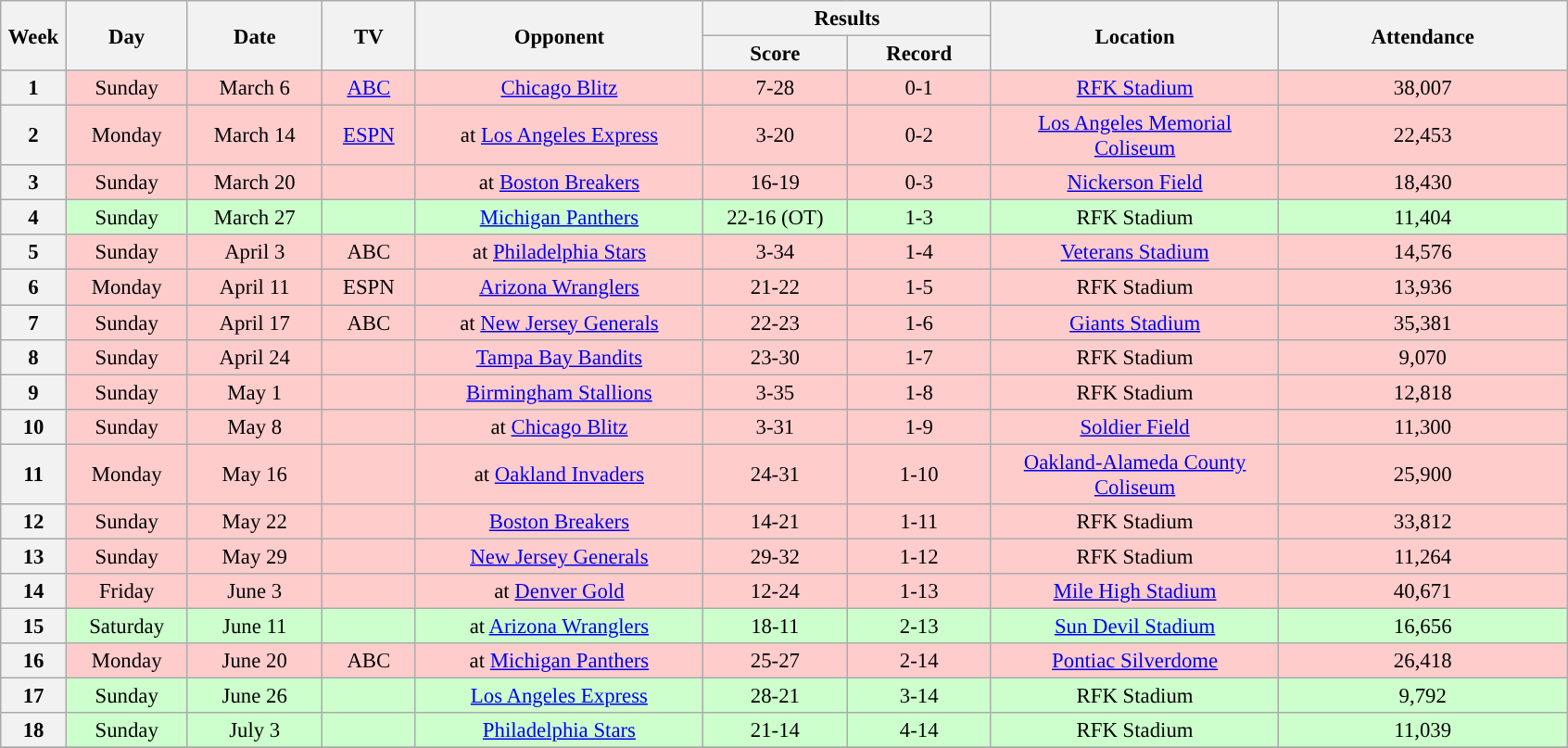<table class="wikitable" style="text-align:center; font-size: 95%;">
<tr>
<th rowspan="2" width="40">Week</th>
<th rowspan="2" width="80">Day</th>
<th rowspan="2" width="90">Date</th>
<th rowspan="2" width="60">TV</th>
<th rowspan="2" width="200">Opponent</th>
<th colspan="2" width="200">Results</th>
<th rowspan="2" width="200">Location</th>
<th rowspan="2" width="200">Attendance</th>
</tr>
<tr>
<th width="60">Score</th>
<th width="60">Record</th>
</tr>
<tr bgcolor=#ffcccc>
<th>1</th>
<td>Sunday</td>
<td>March 6</td>
<td><a href='#'>ABC</a></td>
<td><a href='#'>Chicago Blitz</a></td>
<td>7-28</td>
<td>0-1</td>
<td><a href='#'>RFK Stadium</a></td>
<td>38,007</td>
</tr>
<tr bgcolor=#ffcccc>
<th>2</th>
<td>Monday</td>
<td>March 14</td>
<td><a href='#'>ESPN</a></td>
<td>at <a href='#'>Los Angeles Express</a></td>
<td>3-20</td>
<td>0-2</td>
<td><a href='#'>Los Angeles Memorial Coliseum</a></td>
<td>22,453</td>
</tr>
<tr bgcolor=#ffcccc>
<th>3</th>
<td>Sunday</td>
<td>March 20</td>
<td></td>
<td>at <a href='#'>Boston Breakers</a></td>
<td>16-19</td>
<td>0-3</td>
<td><a href='#'>Nickerson Field</a></td>
<td>18,430</td>
</tr>
<tr bgcolor=#ccffcc>
<th>4</th>
<td>Sunday</td>
<td>March 27</td>
<td></td>
<td><a href='#'>Michigan Panthers</a></td>
<td>22-16 (OT)</td>
<td>1-3</td>
<td>RFK Stadium</td>
<td>11,404</td>
</tr>
<tr bgcolor=#ffcccc>
<th>5</th>
<td>Sunday</td>
<td>April 3</td>
<td>ABC</td>
<td>at <a href='#'>Philadelphia Stars</a></td>
<td>3-34</td>
<td>1-4</td>
<td><a href='#'>Veterans Stadium</a></td>
<td>14,576</td>
</tr>
<tr bgcolor=#ffcccc>
<th>6</th>
<td>Monday</td>
<td>April 11</td>
<td>ESPN</td>
<td><a href='#'>Arizona Wranglers</a></td>
<td>21-22</td>
<td>1-5</td>
<td>RFK Stadium</td>
<td>13,936</td>
</tr>
<tr bgcolor=#ffcccc>
<th>7</th>
<td>Sunday</td>
<td>April 17</td>
<td>ABC</td>
<td>at <a href='#'>New Jersey Generals</a></td>
<td>22-23</td>
<td>1-6</td>
<td><a href='#'>Giants Stadium</a></td>
<td>35,381</td>
</tr>
<tr bgcolor=#ffcccc>
<th>8</th>
<td>Sunday</td>
<td>April 24</td>
<td></td>
<td><a href='#'>Tampa Bay Bandits</a></td>
<td>23-30</td>
<td>1-7</td>
<td>RFK Stadium</td>
<td>9,070</td>
</tr>
<tr bgcolor=#ffcccc>
<th>9</th>
<td>Sunday</td>
<td>May 1</td>
<td></td>
<td><a href='#'>Birmingham Stallions</a></td>
<td>3-35</td>
<td>1-8</td>
<td>RFK Stadium</td>
<td>12,818</td>
</tr>
<tr bgcolor=#ffcccc>
<th>10</th>
<td>Sunday</td>
<td>May 8</td>
<td></td>
<td>at <a href='#'>Chicago Blitz</a></td>
<td>3-31</td>
<td>1-9</td>
<td><a href='#'>Soldier Field</a></td>
<td>11,300</td>
</tr>
<tr bgcolor=#ffcccc>
<th>11</th>
<td>Monday</td>
<td>May 16</td>
<td></td>
<td>at <a href='#'>Oakland Invaders</a></td>
<td>24-31</td>
<td>1-10</td>
<td><a href='#'>Oakland-Alameda County Coliseum</a></td>
<td>25,900</td>
</tr>
<tr bgcolor=#ffcccc>
<th>12</th>
<td>Sunday</td>
<td>May 22</td>
<td></td>
<td><a href='#'>Boston Breakers</a></td>
<td>14-21</td>
<td>1-11</td>
<td>RFK Stadium</td>
<td>33,812</td>
</tr>
<tr bgcolor=#ffcccc>
<th>13</th>
<td>Sunday</td>
<td>May 29</td>
<td></td>
<td><a href='#'>New Jersey Generals</a></td>
<td>29-32</td>
<td>1-12</td>
<td>RFK Stadium</td>
<td>11,264</td>
</tr>
<tr bgcolor=#ffcccc>
<th>14</th>
<td>Friday</td>
<td>June 3</td>
<td></td>
<td>at <a href='#'>Denver Gold</a></td>
<td>12-24</td>
<td>1-13</td>
<td><a href='#'>Mile High Stadium</a></td>
<td>40,671</td>
</tr>
<tr bgcolor=#ccffcc>
<th>15</th>
<td>Saturday</td>
<td>June 11</td>
<td></td>
<td>at <a href='#'>Arizona Wranglers</a></td>
<td>18-11</td>
<td>2-13</td>
<td><a href='#'>Sun Devil Stadium</a></td>
<td>16,656</td>
</tr>
<tr bgcolor=#ffcccc>
<th>16</th>
<td>Monday</td>
<td>June 20</td>
<td>ABC</td>
<td>at <a href='#'>Michigan Panthers</a></td>
<td>25-27</td>
<td>2-14</td>
<td><a href='#'>Pontiac Silverdome</a></td>
<td>26,418</td>
</tr>
<tr bgcolor=#ccffcc>
<th>17</th>
<td>Sunday</td>
<td>June 26</td>
<td></td>
<td><a href='#'>Los Angeles Express</a></td>
<td>28-21</td>
<td>3-14</td>
<td>RFK Stadium</td>
<td>9,792</td>
</tr>
<tr bgcolor=#ccffcc>
<th>18</th>
<td>Sunday</td>
<td>July 3</td>
<td></td>
<td><a href='#'>Philadelphia Stars</a></td>
<td>21-14</td>
<td>4-14</td>
<td>RFK Stadium</td>
<td>11,039</td>
</tr>
<tr bgcolor=#ccffcc>
</tr>
</table>
